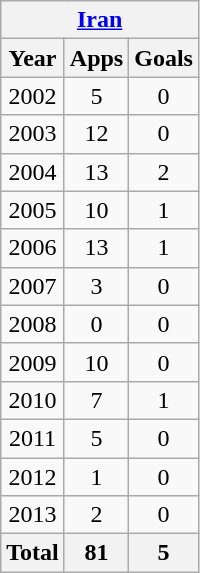<table class="wikitable" style="text-align:center">
<tr>
<th colspan=3><a href='#'>Iran</a></th>
</tr>
<tr>
<th>Year</th>
<th>Apps</th>
<th>Goals</th>
</tr>
<tr>
<td>2002</td>
<td>5</td>
<td>0</td>
</tr>
<tr>
<td>2003</td>
<td>12</td>
<td>0</td>
</tr>
<tr>
<td>2004</td>
<td>13</td>
<td>2</td>
</tr>
<tr>
<td>2005</td>
<td>10</td>
<td>1</td>
</tr>
<tr>
<td>2006</td>
<td>13</td>
<td>1</td>
</tr>
<tr>
<td>2007</td>
<td>3</td>
<td>0</td>
</tr>
<tr>
<td>2008</td>
<td>0</td>
<td>0</td>
</tr>
<tr>
<td>2009</td>
<td>10</td>
<td>0</td>
</tr>
<tr>
<td>2010</td>
<td>7</td>
<td>1</td>
</tr>
<tr>
<td>2011</td>
<td>5</td>
<td>0</td>
</tr>
<tr>
<td>2012</td>
<td>1</td>
<td>0</td>
</tr>
<tr>
<td>2013</td>
<td>2</td>
<td>0</td>
</tr>
<tr>
<th>Total</th>
<th>81</th>
<th>5</th>
</tr>
</table>
